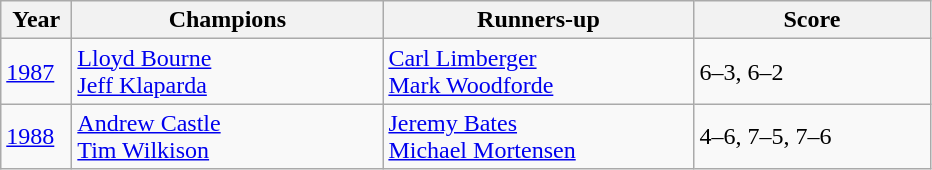<table class="wikitable">
<tr>
<th style="width:40px">Year</th>
<th style="width:200px">Champions</th>
<th style="width:200px">Runners-up</th>
<th style="width:150px" class="unsortable">Score</th>
</tr>
<tr>
<td><a href='#'>1987</a></td>
<td> <a href='#'>Lloyd Bourne</a><br> <a href='#'>Jeff Klaparda</a></td>
<td> <a href='#'>Carl Limberger</a><br> <a href='#'>Mark Woodforde</a></td>
<td>6–3, 6–2</td>
</tr>
<tr>
<td><a href='#'>1988</a></td>
<td> <a href='#'>Andrew Castle</a><br> <a href='#'>Tim Wilkison</a></td>
<td> <a href='#'>Jeremy Bates</a><br> <a href='#'>Michael Mortensen</a></td>
<td>4–6, 7–5, 7–6</td>
</tr>
</table>
